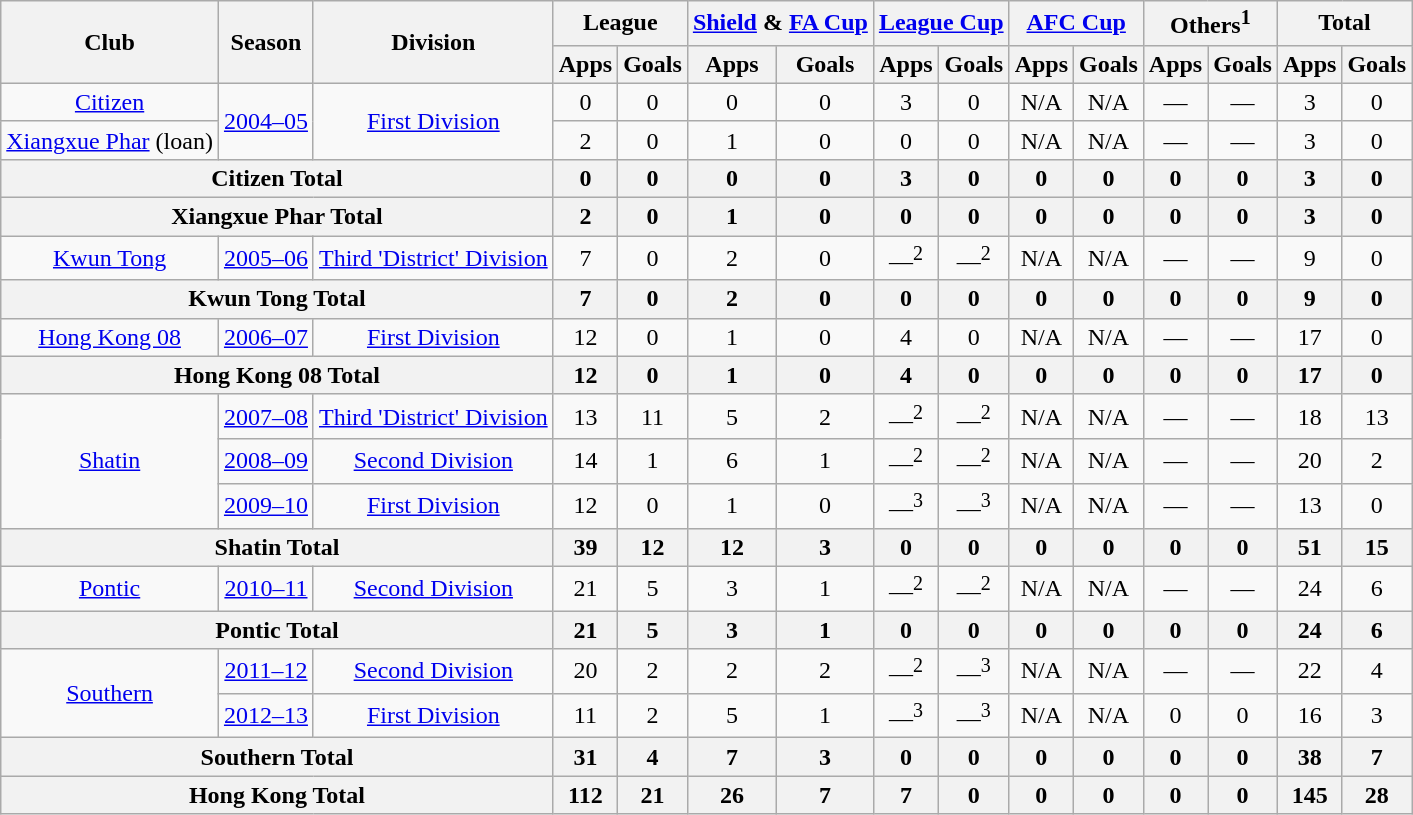<table class="wikitable" style="text-align: center;">
<tr>
<th rowspan="2">Club</th>
<th rowspan="2">Season</th>
<th rowspan="2">Division</th>
<th colspan="2">League</th>
<th colspan="2"><a href='#'>Shield</a> & <a href='#'>FA Cup</a></th>
<th colspan="2"><a href='#'>League Cup</a></th>
<th colspan="2"><a href='#'>AFC Cup</a></th>
<th colspan="2">Others<sup>1</sup></th>
<th colspan="2">Total</th>
</tr>
<tr>
<th>Apps</th>
<th>Goals</th>
<th>Apps</th>
<th>Goals</th>
<th>Apps</th>
<th>Goals</th>
<th>Apps</th>
<th>Goals</th>
<th>Apps</th>
<th>Goals</th>
<th>Apps</th>
<th>Goals</th>
</tr>
<tr>
<td rowspan="1" align="center"><a href='#'>Citizen</a></td>
<td rowspan="2"><a href='#'>2004–05</a></td>
<td rowspan="2"><a href='#'>First Division</a></td>
<td>0</td>
<td>0</td>
<td>0</td>
<td>0</td>
<td>3</td>
<td>0</td>
<td>N/A</td>
<td>N/A</td>
<td>—</td>
<td>—</td>
<td>3</td>
<td>0</td>
</tr>
<tr>
<td rowspan="1" align="center"><a href='#'>Xiangxue Phar</a> (loan)</td>
<td>2</td>
<td>0</td>
<td>1</td>
<td>0</td>
<td>0</td>
<td>0</td>
<td>N/A</td>
<td>N/A</td>
<td>—</td>
<td>—</td>
<td>3</td>
<td>0</td>
</tr>
<tr>
<th colspan="3">Citizen Total</th>
<th>0</th>
<th>0</th>
<th>0</th>
<th>0</th>
<th>3</th>
<th>0</th>
<th>0</th>
<th>0</th>
<th>0</th>
<th>0</th>
<th>3</th>
<th>0</th>
</tr>
<tr>
<th colspan="3">Xiangxue Phar Total</th>
<th>2</th>
<th>0</th>
<th>1</th>
<th>0</th>
<th>0</th>
<th>0</th>
<th>0</th>
<th>0</th>
<th>0</th>
<th>0</th>
<th>3</th>
<th>0</th>
</tr>
<tr>
<td rowspan="1" align="center"><a href='#'>Kwun Tong</a></td>
<td><a href='#'>2005–06</a></td>
<td><a href='#'>Third 'District' Division</a></td>
<td>7</td>
<td>0</td>
<td>2</td>
<td>0</td>
<td>—<sup>2</sup></td>
<td>—<sup>2</sup></td>
<td>N/A</td>
<td>N/A</td>
<td>—</td>
<td>—</td>
<td>9</td>
<td>0</td>
</tr>
<tr>
<th colspan="3">Kwun Tong Total</th>
<th>7</th>
<th>0</th>
<th>2</th>
<th>0</th>
<th>0</th>
<th>0</th>
<th>0</th>
<th>0</th>
<th>0</th>
<th>0</th>
<th>9</th>
<th>0</th>
</tr>
<tr>
<td rowspan="1" align="center"><a href='#'>Hong Kong 08</a></td>
<td><a href='#'>2006–07</a></td>
<td><a href='#'>First Division</a></td>
<td>12</td>
<td>0</td>
<td>1</td>
<td>0</td>
<td>4</td>
<td>0</td>
<td>N/A</td>
<td>N/A</td>
<td>—</td>
<td>—</td>
<td>17</td>
<td>0</td>
</tr>
<tr>
<th colspan="3">Hong Kong 08 Total</th>
<th>12</th>
<th>0</th>
<th>1</th>
<th>0</th>
<th>4</th>
<th>0</th>
<th>0</th>
<th>0</th>
<th>0</th>
<th>0</th>
<th>17</th>
<th>0</th>
</tr>
<tr>
<td rowspan="3" align="center"><a href='#'>Shatin</a></td>
<td><a href='#'>2007–08</a></td>
<td><a href='#'>Third 'District' Division</a></td>
<td>13</td>
<td>11</td>
<td>5</td>
<td>2</td>
<td>—<sup>2</sup></td>
<td>—<sup>2</sup></td>
<td>N/A</td>
<td>N/A</td>
<td>—</td>
<td>—</td>
<td>18</td>
<td>13</td>
</tr>
<tr>
<td><a href='#'>2008–09</a></td>
<td><a href='#'>Second Division</a></td>
<td>14</td>
<td>1</td>
<td>6</td>
<td>1</td>
<td>—<sup>2</sup></td>
<td>—<sup>2</sup></td>
<td>N/A</td>
<td>N/A</td>
<td>—</td>
<td>—</td>
<td>20</td>
<td>2</td>
</tr>
<tr>
<td><a href='#'>2009–10</a></td>
<td><a href='#'>First Division</a></td>
<td>12</td>
<td>0</td>
<td>1</td>
<td>0</td>
<td>—<sup>3</sup></td>
<td>—<sup>3</sup></td>
<td>N/A</td>
<td>N/A</td>
<td>—</td>
<td>—</td>
<td>13</td>
<td>0</td>
</tr>
<tr>
<th colspan="3">Shatin Total</th>
<th>39</th>
<th>12</th>
<th>12</th>
<th>3</th>
<th>0</th>
<th>0</th>
<th>0</th>
<th>0</th>
<th>0</th>
<th>0</th>
<th>51</th>
<th>15</th>
</tr>
<tr>
<td rowspan="1" align="center"><a href='#'>Pontic</a></td>
<td><a href='#'>2010–11</a></td>
<td><a href='#'>Second Division</a></td>
<td>21</td>
<td>5</td>
<td>3</td>
<td>1</td>
<td>—<sup>2</sup></td>
<td>—<sup>2</sup></td>
<td>N/A</td>
<td>N/A</td>
<td>—</td>
<td>—</td>
<td>24</td>
<td>6</td>
</tr>
<tr>
<th colspan="3">Pontic Total</th>
<th>21</th>
<th>5</th>
<th>3</th>
<th>1</th>
<th>0</th>
<th>0</th>
<th>0</th>
<th>0</th>
<th>0</th>
<th>0</th>
<th>24</th>
<th>6</th>
</tr>
<tr>
<td rowspan="2" align="center"><a href='#'>Southern</a></td>
<td><a href='#'>2011–12</a></td>
<td><a href='#'>Second Division</a></td>
<td>20</td>
<td>2</td>
<td>2</td>
<td>2</td>
<td>—<sup>2</sup></td>
<td>—<sup>3</sup></td>
<td>N/A</td>
<td>N/A</td>
<td>—</td>
<td>—</td>
<td>22</td>
<td>4</td>
</tr>
<tr>
<td><a href='#'>2012–13</a></td>
<td><a href='#'>First Division</a></td>
<td>11</td>
<td>2</td>
<td>5</td>
<td>1</td>
<td>—<sup>3</sup></td>
<td>—<sup>3</sup></td>
<td>N/A</td>
<td>N/A</td>
<td>0</td>
<td>0</td>
<td>16</td>
<td>3</td>
</tr>
<tr>
<th colspan="3">Southern Total</th>
<th>31</th>
<th>4</th>
<th>7</th>
<th>3</th>
<th>0</th>
<th>0</th>
<th>0</th>
<th>0</th>
<th>0</th>
<th>0</th>
<th>38</th>
<th>7</th>
</tr>
<tr>
<th colspan="3">Hong Kong Total</th>
<th>112</th>
<th>21</th>
<th>26</th>
<th>7</th>
<th>7</th>
<th>0</th>
<th>0</th>
<th>0</th>
<th>0</th>
<th>0</th>
<th>145</th>
<th>28</th>
</tr>
</table>
